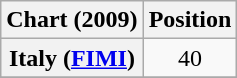<table class="wikitable plainrowheaders">
<tr>
<th>Chart (2009)</th>
<th>Position</th>
</tr>
<tr>
<th scope="row">Italy (<a href='#'>FIMI</a>)</th>
<td style="text-align:center;">40</td>
</tr>
<tr>
</tr>
</table>
